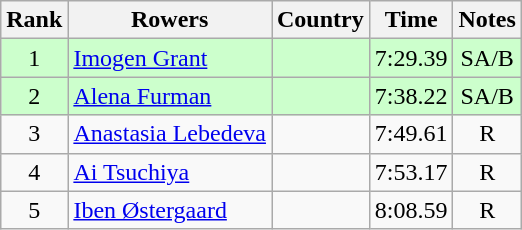<table class="wikitable" style="text-align:center">
<tr>
<th>Rank</th>
<th>Rowers</th>
<th>Country</th>
<th>Time</th>
<th>Notes</th>
</tr>
<tr bgcolor=ccffcc>
<td>1</td>
<td align="left"><a href='#'>Imogen Grant</a></td>
<td align="left"></td>
<td>7:29.39</td>
<td>SA/B</td>
</tr>
<tr bgcolor=ccffcc>
<td>2</td>
<td align="left"><a href='#'>Alena Furman</a></td>
<td align="left"></td>
<td>7:38.22</td>
<td>SA/B</td>
</tr>
<tr>
<td>3</td>
<td align="left"><a href='#'>Anastasia Lebedeva</a></td>
<td align="left"></td>
<td>7:49.61</td>
<td>R</td>
</tr>
<tr>
<td>4</td>
<td align="left"><a href='#'>Ai Tsuchiya</a></td>
<td align="left"></td>
<td>7:53.17</td>
<td>R</td>
</tr>
<tr>
<td>5</td>
<td align="left"><a href='#'>Iben Østergaard</a></td>
<td align="left"></td>
<td>8:08.59</td>
<td>R</td>
</tr>
</table>
